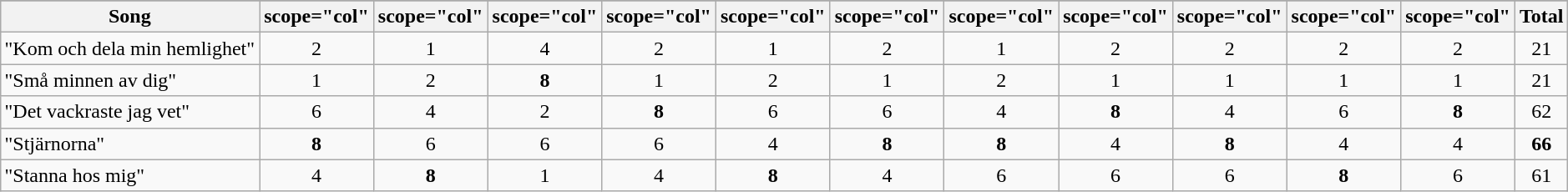<table class="wikitable plainrowheaders" style="margin: 1em auto 1em auto; text-align:center;">
<tr>
</tr>
<tr>
<th scope="col">Song</th>
<th>scope="col" </th>
<th>scope="col" </th>
<th>scope="col" </th>
<th>scope="col" </th>
<th>scope="col" </th>
<th>scope="col" </th>
<th>scope="col" </th>
<th>scope="col" </th>
<th>scope="col" </th>
<th>scope="col" </th>
<th>scope="col" </th>
<th scope="col">Total</th>
</tr>
<tr --->
<td align="left">"Kom och dela min hemlighet"</td>
<td>2</td>
<td>1</td>
<td>4</td>
<td>2</td>
<td>1</td>
<td>2</td>
<td>1</td>
<td>2</td>
<td>2</td>
<td>2</td>
<td>2</td>
<td>21</td>
</tr>
<tr --->
<td align="left">"Små minnen av dig"</td>
<td>1</td>
<td>2</td>
<td><strong>8</strong></td>
<td>1</td>
<td>2</td>
<td>1</td>
<td>2</td>
<td>1</td>
<td>1</td>
<td>1</td>
<td>1</td>
<td>21</td>
</tr>
<tr --->
<td align="left">"Det vackraste jag vet"</td>
<td>6</td>
<td>4</td>
<td>2</td>
<td><strong>8</strong></td>
<td>6</td>
<td>6</td>
<td>4</td>
<td><strong>8</strong></td>
<td>4</td>
<td>6</td>
<td><strong>8</strong></td>
<td>62</td>
</tr>
<tr --->
<td align="left">"Stjärnorna"</td>
<td><strong>8</strong></td>
<td>6</td>
<td>6</td>
<td>6</td>
<td>4</td>
<td><strong>8</strong></td>
<td><strong>8</strong></td>
<td>4</td>
<td><strong>8</strong></td>
<td>4</td>
<td>4</td>
<td><strong>66</strong></td>
</tr>
<tr --->
<td align="left">"Stanna hos mig"</td>
<td>4</td>
<td><strong>8</strong></td>
<td>1</td>
<td>4</td>
<td><strong>8</strong></td>
<td>4</td>
<td>6</td>
<td>6</td>
<td>6</td>
<td><strong>8</strong></td>
<td>6</td>
<td>61</td>
</tr>
</table>
